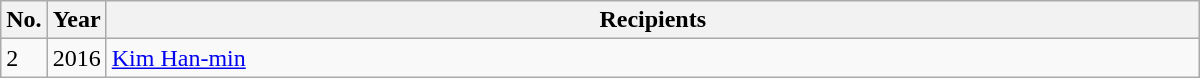<table class="wikitable" style="width:800px">
<tr>
<th width=10>No.</th>
<th width=10>Year</th>
<th>Recipients</th>
</tr>
<tr>
<td>2</td>
<td>2016</td>
<td><a href='#'>Kim Han-min</a></td>
</tr>
</table>
